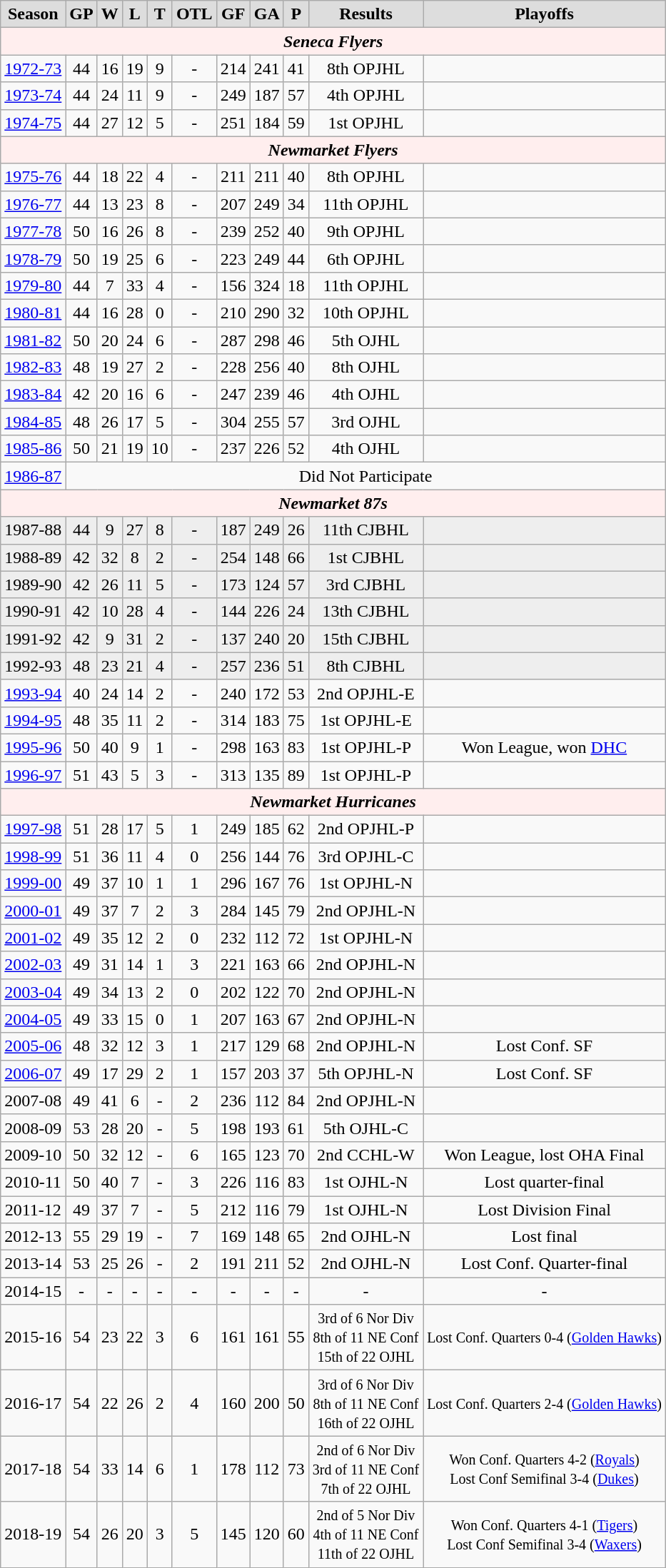<table class="wikitable">
<tr align="center"  bgcolor="#dddddd">
<td><strong>Season</strong></td>
<td><strong>GP</strong></td>
<td><strong>W</strong></td>
<td><strong>L</strong></td>
<td><strong>T</strong></td>
<td><strong>OTL</strong></td>
<td><strong>GF</strong></td>
<td><strong>GA</strong></td>
<td><strong>P</strong></td>
<td><strong>Results</strong></td>
<td><strong>Playoffs</strong></td>
</tr>
<tr align="center"  bgcolor="#ffeeee">
<td colspan="11"><strong><em>Seneca Flyers</em></strong></td>
</tr>
<tr align="center">
<td><a href='#'>1972-73</a></td>
<td>44</td>
<td>16</td>
<td>19</td>
<td>9</td>
<td>-</td>
<td>214</td>
<td>241</td>
<td>41</td>
<td>8th OPJHL</td>
<td></td>
</tr>
<tr align="center">
<td><a href='#'>1973-74</a></td>
<td>44</td>
<td>24</td>
<td>11</td>
<td>9</td>
<td>-</td>
<td>249</td>
<td>187</td>
<td>57</td>
<td>4th OPJHL</td>
<td></td>
</tr>
<tr align="center">
<td><a href='#'>1974-75</a></td>
<td>44</td>
<td>27</td>
<td>12</td>
<td>5</td>
<td>-</td>
<td>251</td>
<td>184</td>
<td>59</td>
<td>1st OPJHL</td>
<td></td>
</tr>
<tr align="center"  bgcolor="#ffeeee">
<td colspan="11"><strong><em>Newmarket Flyers</em></strong></td>
</tr>
<tr align="center">
<td><a href='#'>1975-76</a></td>
<td>44</td>
<td>18</td>
<td>22</td>
<td>4</td>
<td>-</td>
<td>211</td>
<td>211</td>
<td>40</td>
<td>8th OPJHL</td>
<td></td>
</tr>
<tr align="center">
<td><a href='#'>1976-77</a></td>
<td>44</td>
<td>13</td>
<td>23</td>
<td>8</td>
<td>-</td>
<td>207</td>
<td>249</td>
<td>34</td>
<td>11th OPJHL</td>
<td></td>
</tr>
<tr align="center">
<td><a href='#'>1977-78</a></td>
<td>50</td>
<td>16</td>
<td>26</td>
<td>8</td>
<td>-</td>
<td>239</td>
<td>252</td>
<td>40</td>
<td>9th OPJHL</td>
<td></td>
</tr>
<tr align="center">
<td><a href='#'>1978-79</a></td>
<td>50</td>
<td>19</td>
<td>25</td>
<td>6</td>
<td>-</td>
<td>223</td>
<td>249</td>
<td>44</td>
<td>6th OPJHL</td>
<td></td>
</tr>
<tr align="center">
<td><a href='#'>1979-80</a></td>
<td>44</td>
<td>7</td>
<td>33</td>
<td>4</td>
<td>-</td>
<td>156</td>
<td>324</td>
<td>18</td>
<td>11th OPJHL</td>
<td></td>
</tr>
<tr align="center">
<td><a href='#'>1980-81</a></td>
<td>44</td>
<td>16</td>
<td>28</td>
<td>0</td>
<td>-</td>
<td>210</td>
<td>290</td>
<td>32</td>
<td>10th OPJHL</td>
<td></td>
</tr>
<tr align="center">
<td><a href='#'>1981-82</a></td>
<td>50</td>
<td>20</td>
<td>24</td>
<td>6</td>
<td>-</td>
<td>287</td>
<td>298</td>
<td>46</td>
<td>5th OJHL</td>
<td></td>
</tr>
<tr align="center">
<td><a href='#'>1982-83</a></td>
<td>48</td>
<td>19</td>
<td>27</td>
<td>2</td>
<td>-</td>
<td>228</td>
<td>256</td>
<td>40</td>
<td>8th OJHL</td>
<td></td>
</tr>
<tr align="center">
<td><a href='#'>1983-84</a></td>
<td>42</td>
<td>20</td>
<td>16</td>
<td>6</td>
<td>-</td>
<td>247</td>
<td>239</td>
<td>46</td>
<td>4th OJHL</td>
<td></td>
</tr>
<tr align="center">
<td><a href='#'>1984-85</a></td>
<td>48</td>
<td>26</td>
<td>17</td>
<td>5</td>
<td>-</td>
<td>304</td>
<td>255</td>
<td>57</td>
<td>3rd OJHL</td>
<td></td>
</tr>
<tr align="center">
<td><a href='#'>1985-86</a></td>
<td>50</td>
<td>21</td>
<td>19</td>
<td>10</td>
<td>-</td>
<td>237</td>
<td>226</td>
<td>52</td>
<td>4th OJHL</td>
<td></td>
</tr>
<tr align="center">
<td><a href='#'>1986-87</a></td>
<td colspan="11">Did Not Participate</td>
</tr>
<tr align="center"  bgcolor="#ffeeee">
<td colspan="11"><strong><em>Newmarket 87s</em></strong></td>
</tr>
<tr align="center" bgcolor="#eeeeee">
<td>1987-88</td>
<td>44</td>
<td>9</td>
<td>27</td>
<td>8</td>
<td>-</td>
<td>187</td>
<td>249</td>
<td>26</td>
<td>11th CJBHL</td>
<td></td>
</tr>
<tr align="center" bgcolor="#eeeeee">
<td>1988-89</td>
<td>42</td>
<td>32</td>
<td>8</td>
<td>2</td>
<td>-</td>
<td>254</td>
<td>148</td>
<td>66</td>
<td>1st CJBHL</td>
<td></td>
</tr>
<tr align="center" bgcolor="#eeeeee">
<td>1989-90</td>
<td>42</td>
<td>26</td>
<td>11</td>
<td>5</td>
<td>-</td>
<td>173</td>
<td>124</td>
<td>57</td>
<td>3rd CJBHL</td>
<td></td>
</tr>
<tr align="center" bgcolor="#eeeeee">
<td>1990-91</td>
<td>42</td>
<td>10</td>
<td>28</td>
<td>4</td>
<td>-</td>
<td>144</td>
<td>226</td>
<td>24</td>
<td>13th CJBHL</td>
<td></td>
</tr>
<tr align="center" bgcolor="#eeeeee">
<td>1991-92</td>
<td>42</td>
<td>9</td>
<td>31</td>
<td>2</td>
<td>-</td>
<td>137</td>
<td>240</td>
<td>20</td>
<td>15th CJBHL</td>
<td></td>
</tr>
<tr align="center" bgcolor="#eeeeee">
<td>1992-93</td>
<td>48</td>
<td>23</td>
<td>21</td>
<td>4</td>
<td>-</td>
<td>257</td>
<td>236</td>
<td>51</td>
<td>8th CJBHL</td>
<td></td>
</tr>
<tr align="center">
<td><a href='#'>1993-94</a></td>
<td>40</td>
<td>24</td>
<td>14</td>
<td>2</td>
<td>-</td>
<td>240</td>
<td>172</td>
<td>53</td>
<td>2nd OPJHL-E</td>
<td></td>
</tr>
<tr align="center">
<td><a href='#'>1994-95</a></td>
<td>48</td>
<td>35</td>
<td>11</td>
<td>2</td>
<td>-</td>
<td>314</td>
<td>183</td>
<td>75</td>
<td>1st OPJHL-E</td>
<td></td>
</tr>
<tr align="center">
<td><a href='#'>1995-96</a></td>
<td>50</td>
<td>40</td>
<td>9</td>
<td>1</td>
<td>-</td>
<td>298</td>
<td>163</td>
<td>83</td>
<td>1st OPJHL-P</td>
<td>Won League, won <a href='#'>DHC</a></td>
</tr>
<tr align="center">
<td><a href='#'>1996-97</a></td>
<td>51</td>
<td>43</td>
<td>5</td>
<td>3</td>
<td>-</td>
<td>313</td>
<td>135</td>
<td>89</td>
<td>1st OPJHL-P</td>
<td></td>
</tr>
<tr align="center"  bgcolor="#ffeeee">
<td colspan="11"><strong><em>Newmarket Hurricanes</em></strong></td>
</tr>
<tr align="center">
<td><a href='#'>1997-98</a></td>
<td>51</td>
<td>28</td>
<td>17</td>
<td>5</td>
<td>1</td>
<td>249</td>
<td>185</td>
<td>62</td>
<td>2nd OPJHL-P</td>
<td></td>
</tr>
<tr align="center">
<td><a href='#'>1998-99</a></td>
<td>51</td>
<td>36</td>
<td>11</td>
<td>4</td>
<td>0</td>
<td>256</td>
<td>144</td>
<td>76</td>
<td>3rd OPJHL-C</td>
<td></td>
</tr>
<tr align="center">
<td><a href='#'>1999-00</a></td>
<td>49</td>
<td>37</td>
<td>10</td>
<td>1</td>
<td>1</td>
<td>296</td>
<td>167</td>
<td>76</td>
<td>1st OPJHL-N</td>
<td></td>
</tr>
<tr align="center">
<td><a href='#'>2000-01</a></td>
<td>49</td>
<td>37</td>
<td>7</td>
<td>2</td>
<td>3</td>
<td>284</td>
<td>145</td>
<td>79</td>
<td>2nd OPJHL-N</td>
<td></td>
</tr>
<tr align="center">
<td><a href='#'>2001-02</a></td>
<td>49</td>
<td>35</td>
<td>12</td>
<td>2</td>
<td>0</td>
<td>232</td>
<td>112</td>
<td>72</td>
<td>1st OPJHL-N</td>
<td></td>
</tr>
<tr align="center">
<td><a href='#'>2002-03</a></td>
<td>49</td>
<td>31</td>
<td>14</td>
<td>1</td>
<td>3</td>
<td>221</td>
<td>163</td>
<td>66</td>
<td>2nd OPJHL-N</td>
<td></td>
</tr>
<tr align="center">
<td><a href='#'>2003-04</a></td>
<td>49</td>
<td>34</td>
<td>13</td>
<td>2</td>
<td>0</td>
<td>202</td>
<td>122</td>
<td>70</td>
<td>2nd OPJHL-N</td>
<td></td>
</tr>
<tr align="center">
<td><a href='#'>2004-05</a></td>
<td>49</td>
<td>33</td>
<td>15</td>
<td>0</td>
<td>1</td>
<td>207</td>
<td>163</td>
<td>67</td>
<td>2nd OPJHL-N</td>
<td></td>
</tr>
<tr align="center">
<td><a href='#'>2005-06</a></td>
<td>48</td>
<td>32</td>
<td>12</td>
<td>3</td>
<td>1</td>
<td>217</td>
<td>129</td>
<td>68</td>
<td>2nd OPJHL-N</td>
<td>Lost Conf. SF</td>
</tr>
<tr align="center">
<td><a href='#'>2006-07</a></td>
<td>49</td>
<td>17</td>
<td>29</td>
<td>2</td>
<td>1</td>
<td>157</td>
<td>203</td>
<td>37</td>
<td>5th OPJHL-N</td>
<td>Lost Conf. SF</td>
</tr>
<tr align="center">
<td>2007-08</td>
<td>49</td>
<td>41</td>
<td>6</td>
<td>-</td>
<td>2</td>
<td>236</td>
<td>112</td>
<td>84</td>
<td>2nd OPJHL-N</td>
<td></td>
</tr>
<tr align="center">
<td>2008-09</td>
<td>53</td>
<td>28</td>
<td>20</td>
<td>-</td>
<td>5</td>
<td>198</td>
<td>193</td>
<td>61</td>
<td>5th OJHL-C</td>
<td></td>
</tr>
<tr align="center">
<td>2009-10</td>
<td>50</td>
<td>32</td>
<td>12</td>
<td>-</td>
<td>6</td>
<td>165</td>
<td>123</td>
<td>70</td>
<td>2nd CCHL-W</td>
<td>Won League, lost OHA Final</td>
</tr>
<tr align="center">
<td>2010-11</td>
<td>50</td>
<td>40</td>
<td>7</td>
<td>-</td>
<td>3</td>
<td>226</td>
<td>116</td>
<td>83</td>
<td>1st OJHL-N</td>
<td>Lost quarter-final</td>
</tr>
<tr align="center">
<td>2011-12</td>
<td>49</td>
<td>37</td>
<td>7</td>
<td>-</td>
<td>5</td>
<td>212</td>
<td>116</td>
<td>79</td>
<td>1st OJHL-N</td>
<td>Lost Division Final</td>
</tr>
<tr align="center">
<td>2012-13</td>
<td>55</td>
<td>29</td>
<td>19</td>
<td>-</td>
<td>7</td>
<td>169</td>
<td>148</td>
<td>65</td>
<td>2nd OJHL-N</td>
<td>Lost final</td>
</tr>
<tr align="center">
<td>2013-14</td>
<td>53</td>
<td>25</td>
<td>26</td>
<td>-</td>
<td>2</td>
<td>191</td>
<td>211</td>
<td>52</td>
<td>2nd OJHL-N</td>
<td>Lost Conf. Quarter-final</td>
</tr>
<tr align="center">
<td>2014-15</td>
<td>-</td>
<td>-</td>
<td>-</td>
<td>-</td>
<td>-</td>
<td>-</td>
<td>-</td>
<td>-</td>
<td>-</td>
<td>-</td>
</tr>
<tr align="center">
<td>2015-16</td>
<td>54</td>
<td>23</td>
<td>22</td>
<td>3</td>
<td>6</td>
<td>161</td>
<td>161</td>
<td>55</td>
<td><small>3rd of 6 Nor Div<br>8th of 11 NE Conf<br>15th of 22 OJHL</small></td>
<td><small>Lost Conf. Quarters 0-4 (<a href='#'>Golden Hawks</a>)</small></td>
</tr>
<tr align="center">
<td>2016-17</td>
<td>54</td>
<td>22</td>
<td>26</td>
<td>2</td>
<td>4</td>
<td>160</td>
<td>200</td>
<td>50</td>
<td><small>3rd of 6 Nor Div<br>8th of 11 NE Conf<br>16th of 22 OJHL</small></td>
<td><small>Lost Conf. Quarters 2-4 (<a href='#'>Golden Hawks</a>)</small></td>
</tr>
<tr align="center">
<td>2017-18</td>
<td>54</td>
<td>33</td>
<td>14</td>
<td>6</td>
<td>1</td>
<td>178</td>
<td>112</td>
<td>73</td>
<td><small>2nd of 6 Nor Div<br>3rd of 11 NE Conf<br>7th of 22 OJHL</small></td>
<td><small>Won Conf. Quarters 4-2 (<a href='#'>Royals</a>)<br>Lost Conf Semifinal 3-4 (<a href='#'>Dukes</a>)</small></td>
</tr>
<tr align="center">
<td>2018-19</td>
<td>54</td>
<td>26</td>
<td>20</td>
<td>3</td>
<td>5</td>
<td>145</td>
<td>120</td>
<td>60</td>
<td><small>2nd of 5 Nor Div<br>4th of 11 NE Conf<br>11th of 22 OJHL</small></td>
<td><small>Won Conf. Quarters 4-1 (<a href='#'>Tigers</a>)<br>Lost Conf Semifinal 3-4 (<a href='#'>Waxers</a>)</small></td>
</tr>
</table>
